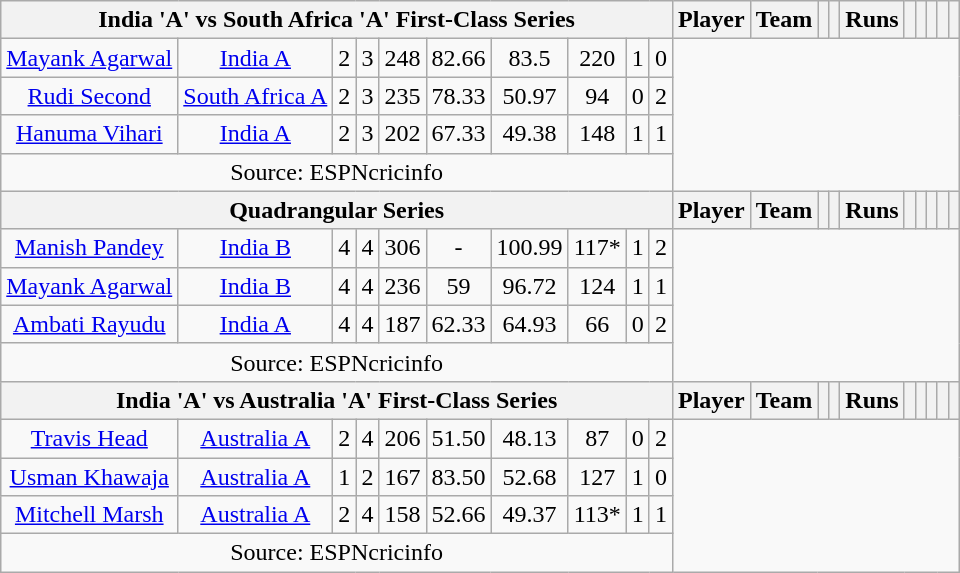<table class="wikitable" style="text-align: center;">
<tr>
<th colspan="10"><strong>India 'A' vs South Africa 'A' First-Class Series</strong></th>
<th>Player</th>
<th>Team</th>
<th></th>
<th></th>
<th>Runs</th>
<th></th>
<th></th>
<th></th>
<th></th>
<th></th>
</tr>
<tr>
<td><a href='#'>Mayank Agarwal</a></td>
<td><a href='#'>India A</a></td>
<td>2</td>
<td>3</td>
<td>248</td>
<td>82.66</td>
<td>83.5</td>
<td>220</td>
<td>1</td>
<td>0</td>
</tr>
<tr>
<td><a href='#'>Rudi Second</a></td>
<td><a href='#'>South Africa A</a></td>
<td>2</td>
<td>3</td>
<td>235</td>
<td>78.33</td>
<td>50.97</td>
<td>94</td>
<td>0</td>
<td>2</td>
</tr>
<tr>
<td><a href='#'>Hanuma Vihari</a></td>
<td><a href='#'>India A</a></td>
<td>2</td>
<td>3</td>
<td>202</td>
<td>67.33</td>
<td>49.38</td>
<td>148</td>
<td>1</td>
<td>1</td>
</tr>
<tr>
<td colspan="10"> Source: ESPNcricinfo</td>
</tr>
<tr>
<th colspan="10"><strong>Quadrangular Series </strong></th>
<th>Player</th>
<th>Team</th>
<th></th>
<th></th>
<th>Runs</th>
<th></th>
<th></th>
<th></th>
<th></th>
<th></th>
</tr>
<tr>
<td><a href='#'>Manish Pandey</a></td>
<td><a href='#'>India B</a></td>
<td>4</td>
<td>4</td>
<td>306</td>
<td>-</td>
<td>100.99</td>
<td>117*</td>
<td>1</td>
<td>2</td>
</tr>
<tr>
<td><a href='#'>Mayank Agarwal</a></td>
<td><a href='#'>India B</a></td>
<td>4</td>
<td>4</td>
<td>236</td>
<td>59</td>
<td>96.72</td>
<td>124</td>
<td>1</td>
<td>1</td>
</tr>
<tr>
<td><a href='#'>Ambati Rayudu</a></td>
<td><a href='#'>India A</a></td>
<td>4</td>
<td>4</td>
<td>187</td>
<td>62.33</td>
<td>64.93</td>
<td>66</td>
<td>0</td>
<td>2</td>
</tr>
<tr>
<td colspan="10"> Source: ESPNcricinfo</td>
</tr>
<tr>
<th colspan="10"><strong>India 'A' vs Australia 'A' First-Class Series</strong></th>
<th>Player</th>
<th>Team</th>
<th></th>
<th></th>
<th>Runs</th>
<th></th>
<th></th>
<th></th>
<th></th>
<th></th>
</tr>
<tr>
<td><a href='#'>Travis Head</a></td>
<td><a href='#'>Australia A</a></td>
<td>2</td>
<td>4</td>
<td>206</td>
<td>51.50</td>
<td>48.13</td>
<td>87</td>
<td>0</td>
<td>2</td>
</tr>
<tr>
<td><a href='#'>Usman Khawaja</a></td>
<td><a href='#'>Australia A</a></td>
<td>1</td>
<td>2</td>
<td>167</td>
<td>83.50</td>
<td>52.68</td>
<td>127</td>
<td>1</td>
<td>0</td>
</tr>
<tr>
<td><a href='#'>Mitchell Marsh</a></td>
<td><a href='#'>Australia A</a></td>
<td>2</td>
<td>4</td>
<td>158</td>
<td>52.66</td>
<td>49.37</td>
<td>113*</td>
<td>1</td>
<td>1</td>
</tr>
<tr>
<td colspan="10"> Source: ESPNcricinfo</td>
</tr>
</table>
